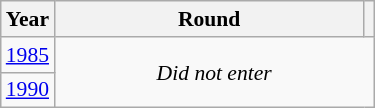<table class="wikitable" style="text-align: center; font-size:90%">
<tr>
<th>Year</th>
<th style="width:200px">Round</th>
<th></th>
</tr>
<tr>
<td><a href='#'>1985</a></td>
<td colspan="2" rowspan="2"><em>Did not enter</em></td>
</tr>
<tr>
<td><a href='#'>1990</a></td>
</tr>
</table>
